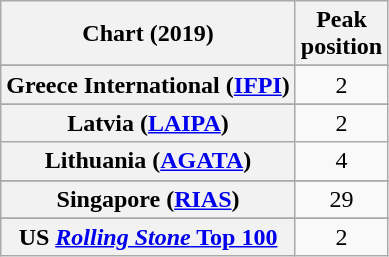<table class="wikitable sortable plainrowheaders" style="text-align:center">
<tr>
<th scope="col">Chart (2019)</th>
<th scope="col">Peak<br>position</th>
</tr>
<tr>
</tr>
<tr>
</tr>
<tr>
</tr>
<tr>
</tr>
<tr>
</tr>
<tr>
</tr>
<tr>
</tr>
<tr>
</tr>
<tr>
</tr>
<tr>
</tr>
<tr>
<th scope="row">Greece International (<a href='#'>IFPI</a>)</th>
<td>2</td>
</tr>
<tr>
</tr>
<tr>
</tr>
<tr>
<th scope="row">Latvia (<a href='#'>LAIPA</a>)</th>
<td>2</td>
</tr>
<tr>
<th scope="row">Lithuania (<a href='#'>AGATA</a>)</th>
<td>4</td>
</tr>
<tr>
</tr>
<tr>
</tr>
<tr>
</tr>
<tr>
</tr>
<tr>
</tr>
<tr>
<th scope="row">Singapore (<a href='#'>RIAS</a>)</th>
<td>29</td>
</tr>
<tr>
</tr>
<tr>
</tr>
<tr>
</tr>
<tr>
</tr>
<tr>
</tr>
<tr>
</tr>
<tr>
</tr>
<tr>
</tr>
<tr>
</tr>
<tr>
</tr>
<tr>
<th scope="row">US <a href='#'><em>Rolling Stone</em> Top 100</a></th>
<td>2</td>
</tr>
</table>
